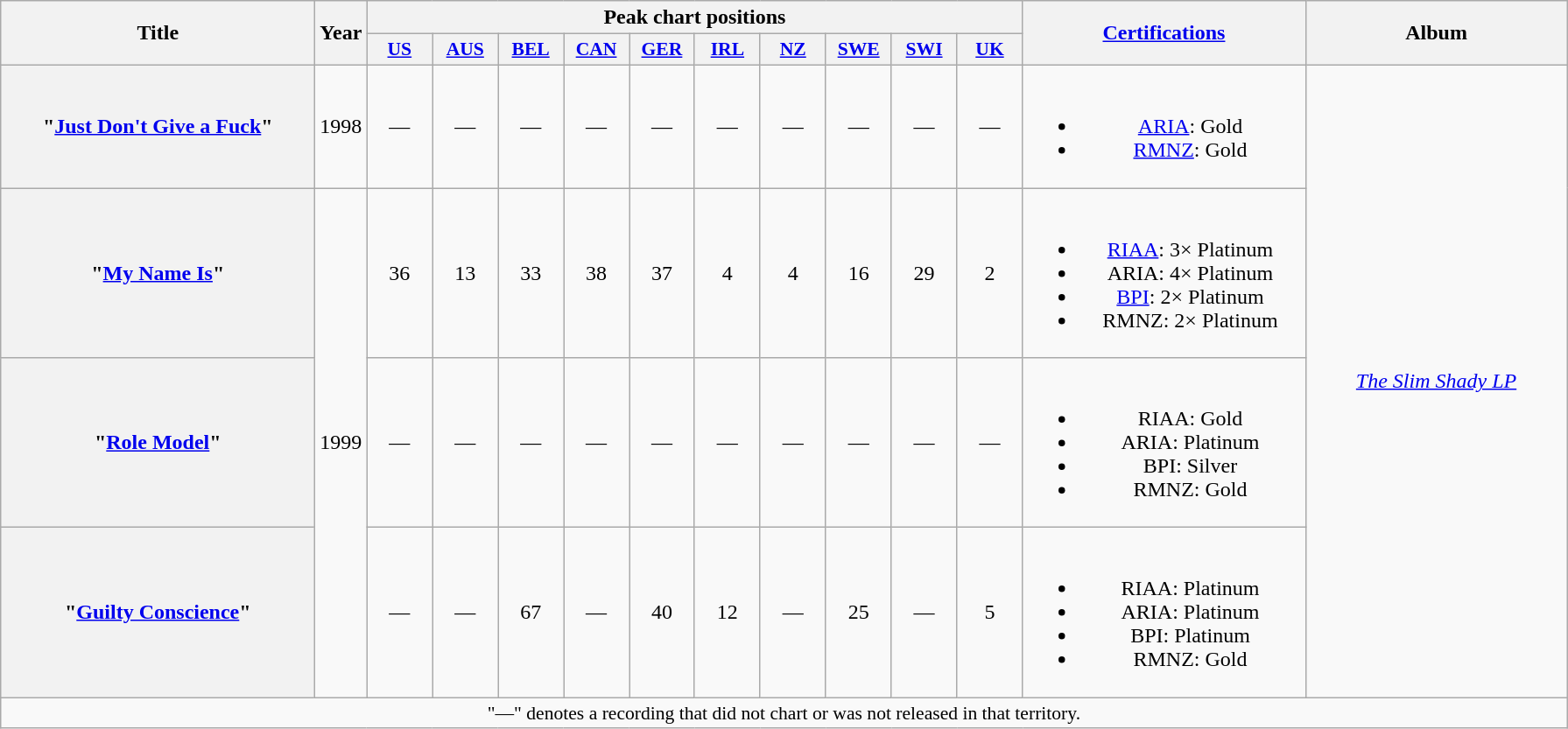<table class="wikitable plainrowheaders" style="text-align:center;" border="1">
<tr>
<th scope="col" rowspan="2" style="width:14.5em;">Title</th>
<th scope="col" rowspan="2" style="width:1em;">Year</th>
<th scope="col" colspan="10">Peak chart positions</th>
<th scope="col" rowspan="2" style="width:13em;"><a href='#'>Certifications</a></th>
<th scope="col" rowspan="2" style="width:12em;">Album</th>
</tr>
<tr>
<th style="width:3em; font-size:90%"><a href='#'>US</a><br></th>
<th style="width:3em; font-size:90%"><a href='#'>AUS</a><br></th>
<th style="width:3em; font-size:90%"><a href='#'>BEL</a><br></th>
<th style="width:3em; font-size:90%"><a href='#'>CAN</a><br></th>
<th style="width:3em; font-size:90%"><a href='#'>GER</a><br></th>
<th style="width:3em; font-size:90%"><a href='#'>IRL</a><br></th>
<th style="width:3em; font-size:90%"><a href='#'>NZ</a><br></th>
<th style="width:3em; font-size:90%"><a href='#'>SWE</a><br></th>
<th style="width:3em; font-size:90%"><a href='#'>SWI</a><br></th>
<th style="width:3em; font-size:90%"><a href='#'>UK</a><br></th>
</tr>
<tr>
<th scope="row">"<a href='#'>Just Don't Give a Fuck</a>"</th>
<td>1998</td>
<td>—</td>
<td>—</td>
<td>—</td>
<td>—</td>
<td>—</td>
<td>—</td>
<td>—</td>
<td>—</td>
<td>—</td>
<td>—</td>
<td><br><ul><li><a href='#'>ARIA</a>: Gold</li><li><a href='#'>RMNZ</a>: Gold</li></ul></td>
<td rowspan="4"><em><a href='#'>The Slim Shady LP</a></em></td>
</tr>
<tr>
<th scope="row">"<a href='#'>My Name Is</a>"</th>
<td rowspan="3">1999</td>
<td>36</td>
<td>13</td>
<td>33</td>
<td>38</td>
<td>37</td>
<td>4</td>
<td>4</td>
<td>16</td>
<td>29</td>
<td>2</td>
<td><br><ul><li><a href='#'>RIAA</a>: 3× Platinum</li><li>ARIA: 4× Platinum</li><li><a href='#'>BPI</a>: 2× Platinum</li><li>RMNZ: 2× Platinum</li></ul></td>
</tr>
<tr>
<th scope="row">"<a href='#'>Role Model</a>"</th>
<td>—</td>
<td>—</td>
<td>—</td>
<td>—</td>
<td>—</td>
<td>—</td>
<td>—</td>
<td>—</td>
<td>—</td>
<td>—</td>
<td><br><ul><li>RIAA: Gold</li><li>ARIA: Platinum</li><li>BPI: Silver</li><li>RMNZ: Gold</li></ul></td>
</tr>
<tr>
<th scope="row">"<a href='#'>Guilty Conscience</a>"<br></th>
<td>—</td>
<td>—</td>
<td>67</td>
<td>—</td>
<td>40</td>
<td>12</td>
<td>—</td>
<td>25</td>
<td>—</td>
<td>5</td>
<td><br><ul><li>RIAA: Platinum</li><li>ARIA: Platinum</li><li>BPI: Platinum</li><li>RMNZ: Gold</li></ul></td>
</tr>
<tr>
<td colspan="15" style="font-size:90%">"—" denotes a recording that did not chart or was not released in that territory.</td>
</tr>
</table>
